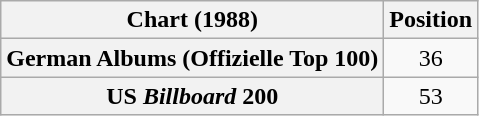<table class="wikitable sortable plainrowheaders" style="text-align:center">
<tr>
<th scope="col">Chart (1988)</th>
<th scope="col">Position</th>
</tr>
<tr>
<th scope="row">German Albums (Offizielle Top 100)</th>
<td>36</td>
</tr>
<tr>
<th scope="row">US <em>Billboard</em> 200</th>
<td>53</td>
</tr>
</table>
